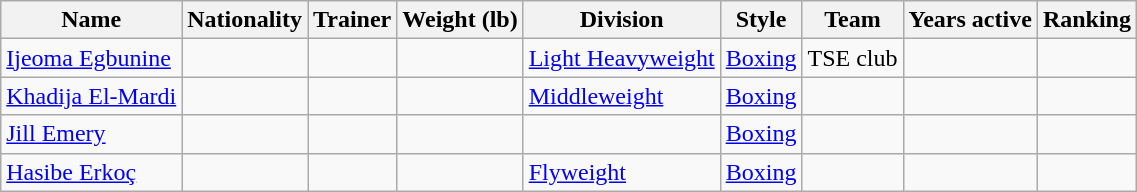<table class="wikitable sortable">
<tr>
<th><strong>Name</strong></th>
<th><strong>Nationality</strong></th>
<th><strong>Trainer</strong></th>
<th><strong>Weight (lb)</strong></th>
<th><strong>Division</strong></th>
<th><strong>Style</strong></th>
<th><strong>Team</strong></th>
<th><strong>Years active</strong></th>
<th><strong>Ranking</strong></th>
</tr>
<tr>
<td><a href='#'>Ijeoma Egbunine</a></td>
<td></td>
<td></td>
<td></td>
<td><a href='#'>Light Heavyweight</a></td>
<td><a href='#'>Boxing</a></td>
<td>TSE club</td>
<td></td>
<td></td>
</tr>
<tr>
<td><a href='#'>Khadija El-Mardi</a></td>
<td></td>
<td></td>
<td></td>
<td><a href='#'>Middleweight</a></td>
<td><a href='#'>Boxing</a></td>
<td></td>
<td></td>
<td></td>
</tr>
<tr>
<td><a href='#'>Jill Emery</a></td>
<td></td>
<td></td>
<td></td>
<td></td>
<td><a href='#'>Boxing</a></td>
<td></td>
<td></td>
<td></td>
</tr>
<tr>
<td><a href='#'>Hasibe Erkoç</a></td>
<td></td>
<td></td>
<td></td>
<td><a href='#'>Flyweight</a></td>
<td><a href='#'>Boxing</a></td>
<td></td>
<td></td>
<td></td>
</tr>
</table>
